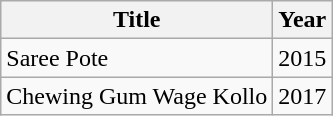<table class="wikitable">
<tr>
<th>Title</th>
<th>Year</th>
</tr>
<tr>
<td>Saree Pote</td>
<td>2015</td>
</tr>
<tr>
<td>Chewing Gum Wage Kollo</td>
<td>2017</td>
</tr>
</table>
